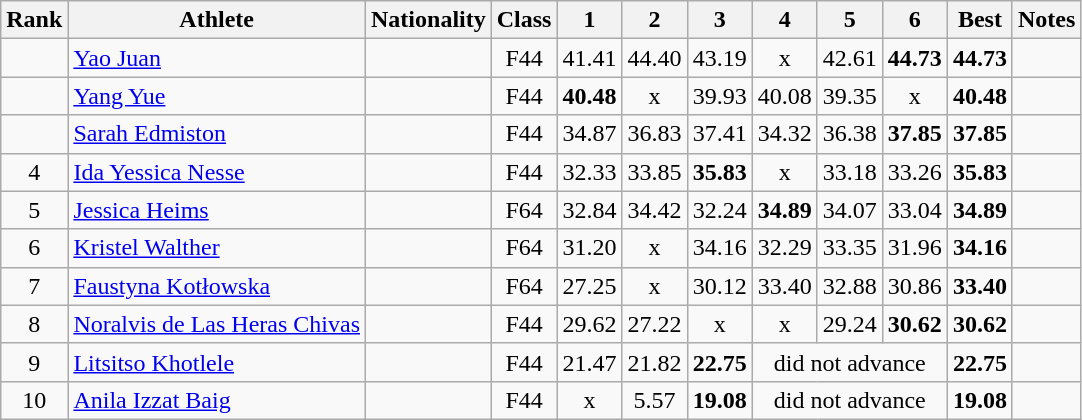<table class="wikitable sortable" style="text-align:center">
<tr>
<th>Rank</th>
<th>Athlete</th>
<th>Nationality</th>
<th>Class</th>
<th>1</th>
<th>2</th>
<th>3</th>
<th>4</th>
<th>5</th>
<th>6</th>
<th>Best</th>
<th>Notes</th>
</tr>
<tr>
<td></td>
<td align="left"><a href='#'>Yao Juan</a></td>
<td align="left"></td>
<td>F44</td>
<td>41.41</td>
<td>44.40</td>
<td>43.19</td>
<td>x</td>
<td>42.61</td>
<td><strong>44.73</strong></td>
<td><strong>44.73</strong></td>
<td><strong></strong></td>
</tr>
<tr>
<td></td>
<td align="left"><a href='#'>Yang Yue</a></td>
<td align="left"></td>
<td>F44</td>
<td><strong>40.48</strong></td>
<td>x</td>
<td>39.93</td>
<td>40.08</td>
<td>39.35</td>
<td>x</td>
<td><strong>40.48</strong></td>
<td></td>
</tr>
<tr>
<td></td>
<td align="left"><a href='#'>Sarah Edmiston</a></td>
<td align="left"></td>
<td>F44</td>
<td>34.87</td>
<td>36.83</td>
<td>37.41</td>
<td>34.32</td>
<td>36.38</td>
<td><strong>37.85</strong></td>
<td><strong>37.85</strong></td>
<td></td>
</tr>
<tr>
<td>4</td>
<td align="left"><a href='#'>Ida Yessica Nesse</a></td>
<td align="left"></td>
<td>F44</td>
<td>32.33</td>
<td>33.85</td>
<td><strong>35.83</strong></td>
<td>x</td>
<td>33.18</td>
<td>33.26</td>
<td><strong>35.83</strong></td>
<td></td>
</tr>
<tr>
<td>5</td>
<td align="left"><a href='#'>Jessica Heims</a></td>
<td align="left"></td>
<td>F64</td>
<td>32.84</td>
<td>34.42</td>
<td>32.24</td>
<td><strong>34.89</strong></td>
<td>34.07</td>
<td>33.04</td>
<td><strong>34.89</strong></td>
<td></td>
</tr>
<tr>
<td>6</td>
<td align="left"><a href='#'>Kristel Walther</a></td>
<td align="left"></td>
<td>F64</td>
<td>31.20</td>
<td>x</td>
<td>34.16</td>
<td>32.29</td>
<td>33.35</td>
<td>31.96</td>
<td><strong>34.16</strong></td>
<td></td>
</tr>
<tr>
<td>7</td>
<td align="left"><a href='#'>Faustyna Kotłowska</a></td>
<td align="left"></td>
<td>F64</td>
<td>27.25</td>
<td>x</td>
<td>30.12</td>
<td>33.40</td>
<td>32.88</td>
<td>30.86</td>
<td><strong>33.40</strong></td>
<td></td>
</tr>
<tr>
<td>8</td>
<td align="left"><a href='#'>Noralvis de Las Heras Chivas</a></td>
<td align="left"></td>
<td>F44</td>
<td>29.62</td>
<td>27.22</td>
<td>x</td>
<td>x</td>
<td>29.24</td>
<td><strong>30.62</strong></td>
<td><strong>30.62</strong></td>
<td></td>
</tr>
<tr>
<td>9</td>
<td align="left"><a href='#'>Litsitso Khotlele</a></td>
<td align="left"></td>
<td>F44</td>
<td>21.47</td>
<td>21.82</td>
<td><strong>22.75</strong></td>
<td colspan=3>did not advance</td>
<td><strong>22.75</strong></td>
<td></td>
</tr>
<tr>
<td>10</td>
<td align="left"><a href='#'>Anila Izzat Baig</a></td>
<td align="left"></td>
<td>F44</td>
<td>x</td>
<td>5.57</td>
<td><strong>19.08</strong></td>
<td colspan=3>did not advance</td>
<td><strong>19.08</strong></td>
<td></td>
</tr>
</table>
